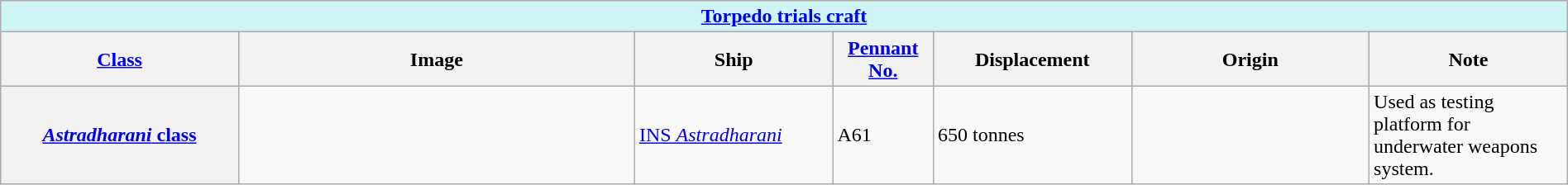<table class="wikitable" style="margin:auto; width:100%;">
<tr>
<th colspan="7" style="align: center; background: #CEF6F5;"><a href='#'>Torpedo trials craft</a></th>
</tr>
<tr>
<th style="text-align:center; width:12%;"><a href='#'>Class</a></th>
<th style="text-align:center; width:20%;">Image</th>
<th style="text-align:center; width:10%;">Ship</th>
<th style="text-align:center; width:5%;"><a href='#'>Pennant No.</a></th>
<th style="text-align:center; width:10%;">Displacement</th>
<th style="text-align:center; width:12%;">Origin</th>
<th style="text-align:center; width:10%;">Note</th>
</tr>
<tr>
<th rowspan="1"><a href='#'><em>Astradharani</em> class</a></th>
<td rowspan="1"></td>
<td><a href='#'>INS <em>Astradharani</em></a></td>
<td>A61</td>
<td rowspan="1">650 tonnes</td>
<td rowspan="1"></td>
<td rowspan="1">Used as testing platform for underwater weapons system.</td>
</tr>
</table>
